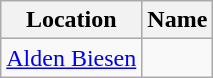<table class="wikitable">
<tr>
<th>Location</th>
<th>Name</th>
</tr>
<tr>
<td><a href='#'>Alden Biesen</a></td>
<td></td>
</tr>
</table>
